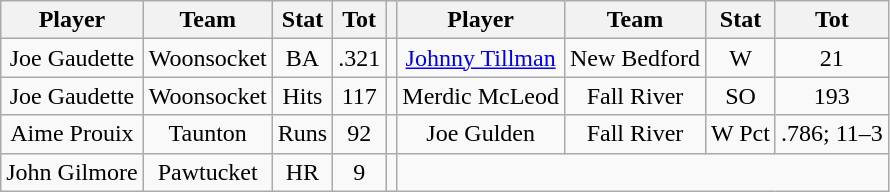<table class="wikitable" style="text-align:center">
<tr>
<th>Player</th>
<th>Team</th>
<th>Stat</th>
<th>Tot</th>
<th></th>
<th>Player</th>
<th>Team</th>
<th>Stat</th>
<th>Tot</th>
</tr>
<tr>
<td>Joe Gaudette</td>
<td>Woonsocket</td>
<td>BA</td>
<td>.321</td>
<td></td>
<td><a href='#'>Johnny Tillman</a></td>
<td>New Bedford</td>
<td>W</td>
<td>21</td>
</tr>
<tr>
<td>Joe Gaudette</td>
<td>Woonsocket</td>
<td>Hits</td>
<td>117</td>
<td></td>
<td>Merdic McLeod</td>
<td>Fall River</td>
<td>SO</td>
<td>193</td>
</tr>
<tr>
<td>Aime Prouix</td>
<td>Taunton</td>
<td>Runs</td>
<td>92</td>
<td></td>
<td>Joe Gulden</td>
<td>Fall River</td>
<td>W Pct</td>
<td>.786; 11–3</td>
</tr>
<tr>
<td>John Gilmore</td>
<td>Pawtucket</td>
<td>HR</td>
<td>9</td>
<td></td>
</tr>
</table>
